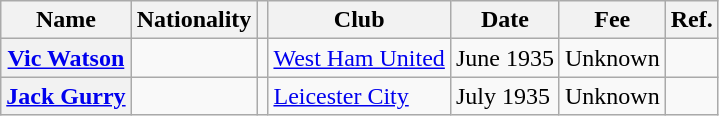<table class="wikitable plainrowheaders">
<tr>
<th scope="col">Name</th>
<th scope="col">Nationality</th>
<th scope="col"></th>
<th scope="col">Club</th>
<th scope="col">Date</th>
<th scope="col">Fee</th>
<th scope="col">Ref.</th>
</tr>
<tr>
<th scope="row"><a href='#'>Vic Watson</a></th>
<td></td>
<td align="center"></td>
<td> <a href='#'>West Ham United</a></td>
<td>June 1935</td>
<td>Unknown</td>
<td align="center"></td>
</tr>
<tr>
<th scope="row"><a href='#'>Jack Gurry</a></th>
<td></td>
<td align="center"></td>
<td> <a href='#'>Leicester City</a></td>
<td>July 1935</td>
<td>Unknown</td>
<td align="center"></td>
</tr>
</table>
